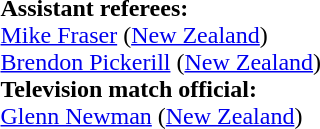<table style="width:100%">
<tr>
<td><br><br><strong>Assistant referees:</strong>
<br><a href='#'>Mike Fraser</a> (<a href='#'>New Zealand</a>)
<br><a href='#'>Brendon Pickerill</a> (<a href='#'>New Zealand</a>)
<br><strong>Television match official:</strong>
<br><a href='#'>Glenn Newman</a> (<a href='#'>New Zealand</a>)</td>
</tr>
</table>
